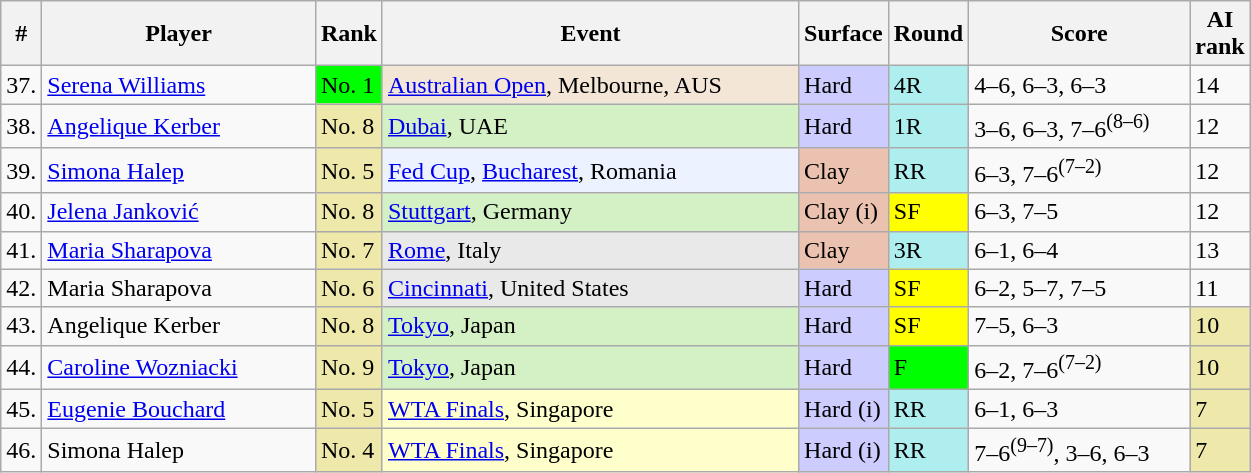<table class="wikitable sortable">
<tr>
<th width=15>#</th>
<th width=175>Player</th>
<th width=30>Rank</th>
<th width=270>Event</th>
<th width=50>Surface</th>
<th width=40>Round</th>
<th width=140>Score</th>
<th width=15><strong>AI rank</strong></th>
</tr>
<tr>
<td>37.</td>
<td> <a href='#'>Serena Williams</a></td>
<td bgcolor=lime>No. 1</td>
<td bgcolor=F3E6D7><a href='#'>Australian Open</a>, Melbourne, AUS</td>
<td bgcolor=CCCCFF>Hard</td>
<td bgcolor=afeeee>4R</td>
<td>4–6, 6–3, 6–3</td>
<td>14</td>
</tr>
<tr>
<td>38.</td>
<td> <a href='#'>Angelique Kerber</a></td>
<td bgcolor=EEE8AA>No. 8</td>
<td bgcolor=D4F1C5><a href='#'>Dubai</a>, UAE</td>
<td bgcolor=CCCCFF>Hard</td>
<td bgcolor=afeeee>1R</td>
<td>3–6, 6–3, 7–6<sup>(8–6)</sup></td>
<td>12</td>
</tr>
<tr>
<td>39.</td>
<td> <a href='#'>Simona Halep</a></td>
<td bgcolor=EEE8AA>No. 5</td>
<td bgcolor=ECF2FF><a href='#'>Fed Cup</a>, <a href='#'>Bucharest</a>, Romania</td>
<td bgcolor=EBC2AF>Clay</td>
<td bgcolor=afeeee>RR</td>
<td>6–3, 7–6<sup>(7–2)</sup></td>
<td>12</td>
</tr>
<tr>
<td>40.</td>
<td> <a href='#'>Jelena Janković</a></td>
<td bgcolor=EEE8AA>No. 8</td>
<td bgcolor=D4F1C5><a href='#'>Stuttgart</a>, Germany</td>
<td bgcolor=EBC2AF>Clay (i)</td>
<td bgcolor=yellow>SF</td>
<td>6–3, 7–5</td>
<td>12</td>
</tr>
<tr>
<td>41.</td>
<td> <a href='#'>Maria Sharapova</a></td>
<td bgcolor=EEE8AA>No. 7</td>
<td bgcolor=E9E9E9><a href='#'>Rome</a>, Italy</td>
<td bgcolor=EBC2AF>Clay</td>
<td bgcolor=afeeee>3R</td>
<td>6–1, 6–4</td>
<td>13</td>
</tr>
<tr>
<td>42.</td>
<td> Maria Sharapova</td>
<td bgcolor=EEE8AA>No. 6</td>
<td bgcolor=E9E9E9><a href='#'>Cincinnati</a>, United States</td>
<td bgcolor=CCCCFF>Hard</td>
<td bgcolor=yellow>SF</td>
<td>6–2, 5–7, 7–5</td>
<td>11</td>
</tr>
<tr>
<td>43.</td>
<td> Angelique Kerber</td>
<td bgcolor=EEE8AA>No. 8</td>
<td bgcolor=D4F1C5><a href='#'>Tokyo</a>, Japan</td>
<td bgcolor=CCCCFF>Hard</td>
<td bgcolor=yellow>SF</td>
<td>7–5, 6–3</td>
<td bgcolor=EEE8AA>10</td>
</tr>
<tr>
<td>44.</td>
<td> <a href='#'>Caroline Wozniacki</a></td>
<td bgcolor=EEE8AA>No. 9</td>
<td bgcolor=D4F1C5><a href='#'>Tokyo</a>, Japan</td>
<td bgcolor=CCCCFF>Hard</td>
<td bgcolor=lime>F</td>
<td>6–2, 7–6<sup>(7–2)</sup></td>
<td bgcolor=EEE8AA>10</td>
</tr>
<tr>
<td>45.</td>
<td> <a href='#'>Eugenie Bouchard</a></td>
<td bgcolor=EEE8AA>No. 5</td>
<td bgcolor=FFFFCC><a href='#'>WTA Finals</a>, Singapore</td>
<td bgcolor=CCCCFF>Hard (i)</td>
<td bgcolor=afeeee>RR</td>
<td>6–1, 6–3</td>
<td bgcolor=EEE8AA>7</td>
</tr>
<tr>
<td>46.</td>
<td> Simona Halep</td>
<td bgcolor=EEE8AA>No. 4</td>
<td bgcolor=FFFFCC><a href='#'>WTA Finals</a>, Singapore</td>
<td bgcolor=CCCCFF>Hard (i)</td>
<td bgcolor=afeeee>RR</td>
<td>7–6<sup>(9–7)</sup>, 3–6, 6–3</td>
<td bgcolor=EEE8AA>7</td>
</tr>
</table>
